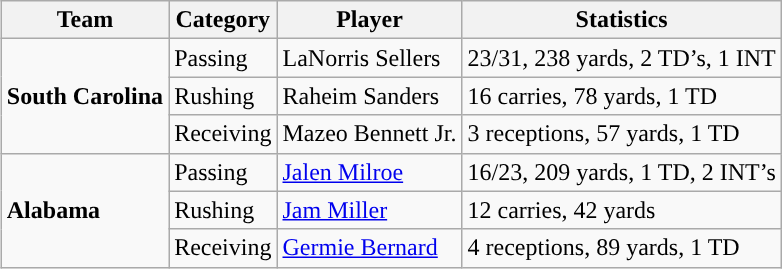<table class="wikitable" style="float: right;">
<tr>
<th>Team</th>
<th>Category</th>
<th>Player</th>
<th>Statistics</th>
</tr>
<tr>
<td rowspan=3><strong>South Carolina</strong></td>
<td>Passing</td>
<td>LaNorris Sellers</td>
<td>23/31, 238 yards, 2 TD’s, 1 INT</td>
</tr>
<tr>
<td>Rushing</td>
<td>Raheim Sanders</td>
<td>16 carries, 78 yards, 1 TD</td>
</tr>
<tr>
<td>Receiving</td>
<td>Mazeo Bennett Jr.</td>
<td>3 receptions, 57 yards, 1 TD</td>
</tr>
<tr>
<td rowspan=3><strong>Alabama</strong></td>
<td>Passing</td>
<td><a href='#'>Jalen Milroe</a></td>
<td>16/23, 209 yards, 1 TD, 2 INT’s</td>
</tr>
<tr>
<td>Rushing</td>
<td><a href='#'>Jam Miller</a></td>
<td>12 carries, 42 yards</td>
</tr>
<tr>
<td>Receiving</td>
<td><a href='#'>Germie Bernard</a></td>
<td>4 receptions, 89 yards, 1 TD</td>
</tr>
</table>
